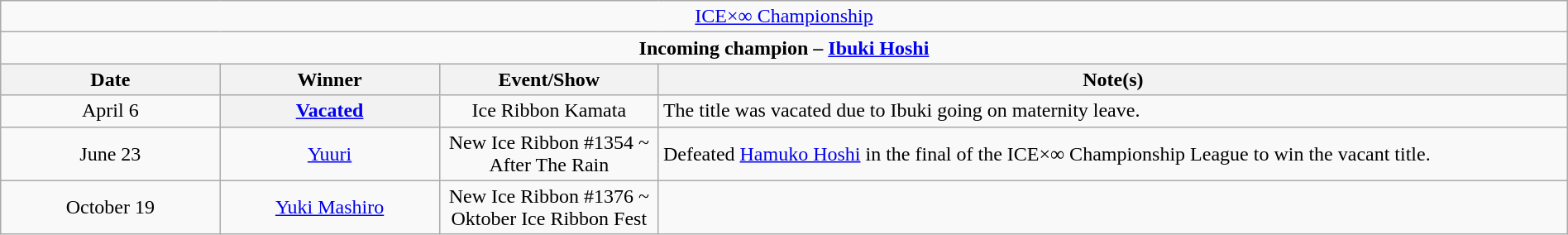<table class="wikitable" style="text-align:center; width:100%;">
<tr>
<td colspan="4" style="text-align: center;"><a href='#'>ICE×∞ Championship</a></td>
</tr>
<tr>
<td colspan="4" style="text-align: center;"><strong>Incoming champion – <a href='#'>Ibuki Hoshi</a></strong></td>
</tr>
<tr>
<th width=14%>Date</th>
<th width=14%>Winner</th>
<th width=14%>Event/Show</th>
<th width=58%>Note(s)</th>
</tr>
<tr>
<td>April 6</td>
<th><a href='#'>Vacated</a></th>
<td>Ice Ribbon Kamata</td>
<td align=left>The title was vacated due to Ibuki going on maternity leave.</td>
</tr>
<tr>
<td>June 23</td>
<td><a href='#'>Yuuri</a></td>
<td>New Ice Ribbon #1354 ~ After The Rain</td>
<td align=left>Defeated <a href='#'>Hamuko Hoshi</a> in the final of the ICE×∞ Championship League to win the vacant title.</td>
</tr>
<tr>
<td>October 19</td>
<td><a href='#'>Yuki Mashiro</a></td>
<td>New Ice Ribbon #1376 ~ Oktober Ice Ribbon Fest</td>
<td></td>
</tr>
</table>
